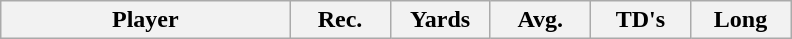<table class="wikitable sortable">
<tr Anthony Arceneaux>
<th bgcolor="#DDDDFF" width="26%">Player</th>
<th bgcolor="#DDDDFF" width="9%">Rec.</th>
<th bgcolor="#DDDDFF" width="9%">Yards</th>
<th bgcolor="#DDDDFF" width="9%">Avg.</th>
<th bgcolor="#DDDDFF" width="9%">TD's</th>
<th bgcolor="#DDDDFF" width="9%">Long</th>
</tr>
</table>
